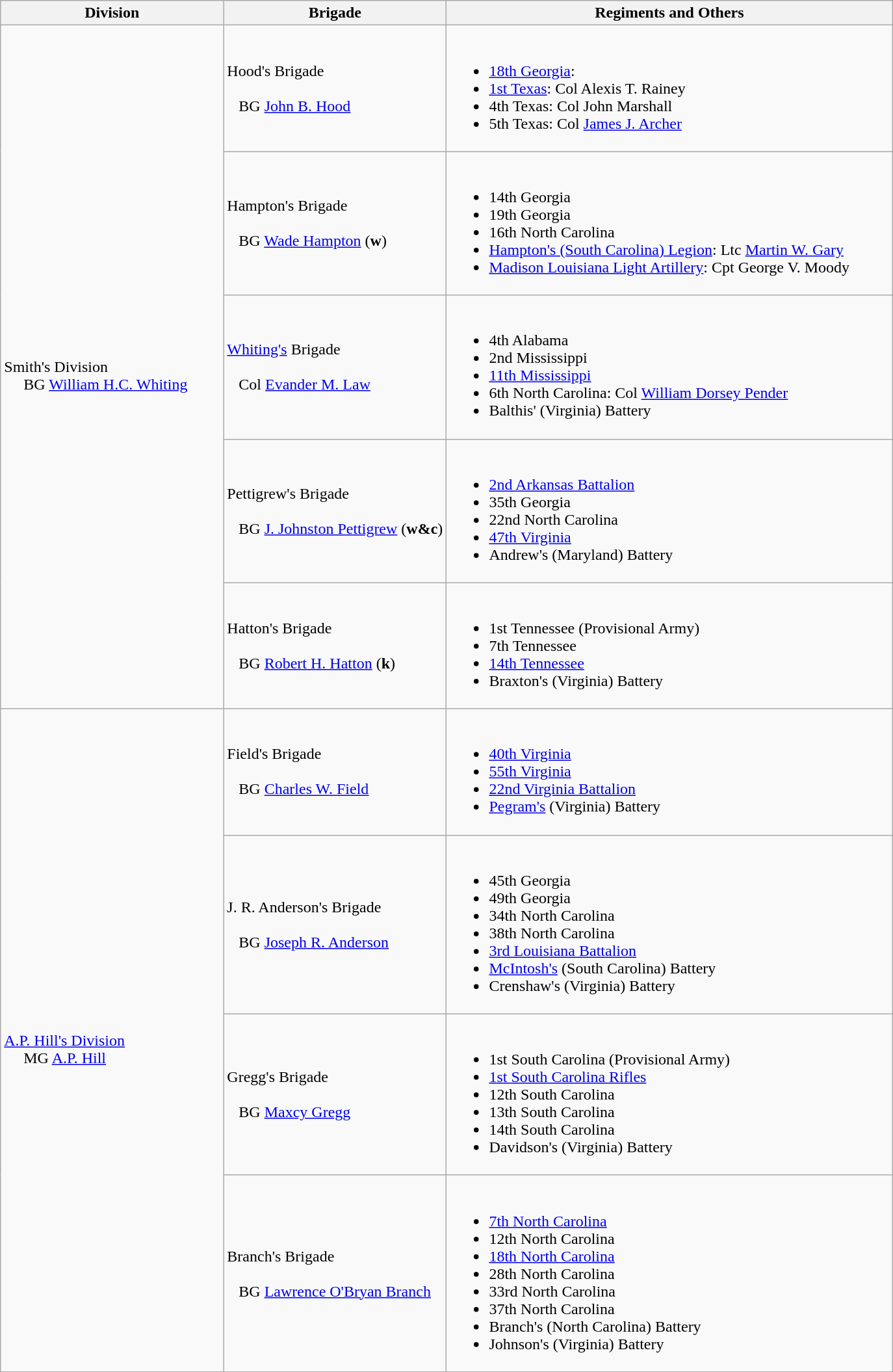<table class="wikitable">
<tr>
<th width=25%>Division</th>
<th width=25%>Brigade</th>
<th>Regiments and Others</th>
</tr>
<tr>
<td rowspan=5><br>Smith's Division
<br>    
BG <a href='#'>William H.C. Whiting</a></td>
<td>Hood's Brigade<br><br>  
BG <a href='#'>John B. Hood</a></td>
<td><br><ul><li><a href='#'>18th Georgia</a>:</li><li><a href='#'>1st Texas</a>: Col Alexis T. Rainey</li><li>4th Texas: Col John Marshall</li><li>5th Texas: Col <a href='#'>James J. Archer</a></li></ul></td>
</tr>
<tr>
<td>Hampton's Brigade<br><br>  
BG <a href='#'>Wade Hampton</a> (<strong>w</strong>)</td>
<td><br><ul><li>14th Georgia</li><li>19th Georgia</li><li>16th North Carolina</li><li><a href='#'>Hampton's (South Carolina) Legion</a>: Ltc <a href='#'>Martin W. Gary</a></li><li><a href='#'>Madison Louisiana Light Artillery</a>: Cpt George V. Moody</li></ul></td>
</tr>
<tr>
<td><a href='#'>Whiting's</a> Brigade<br><br>  
Col <a href='#'>Evander M. Law</a></td>
<td><br><ul><li>4th Alabama</li><li>2nd Mississippi</li><li><a href='#'>11th Mississippi</a></li><li>6th North Carolina: Col <a href='#'>William Dorsey Pender</a></li><li>Balthis' (Virginia) Battery</li></ul></td>
</tr>
<tr>
<td>Pettigrew's Brigade<br><br>  
BG <a href='#'>J. Johnston Pettigrew</a> (<strong>w&c</strong>)</td>
<td><br><ul><li><a href='#'>2nd Arkansas Battalion</a></li><li>35th Georgia</li><li>22nd North Carolina</li><li><a href='#'>47th Virginia</a></li><li>Andrew's (Maryland) Battery</li></ul></td>
</tr>
<tr>
<td>Hatton's Brigade<br><br>  
BG <a href='#'>Robert H. Hatton</a> (<strong>k</strong>)</td>
<td><br><ul><li>1st Tennessee (Provisional Army)</li><li>7th Tennessee</li><li><a href='#'>14th Tennessee</a></li><li>Braxton's (Virginia) Battery</li></ul></td>
</tr>
<tr>
<td rowspan=4><br><a href='#'>A.P. Hill's Division</a>
<br>    
MG <a href='#'>A.P. Hill</a></td>
<td>Field's Brigade<br><br>  
BG <a href='#'>Charles W. Field</a></td>
<td><br><ul><li><a href='#'>40th Virginia</a></li><li><a href='#'>55th Virginia</a></li><li><a href='#'>22nd Virginia Battalion</a></li><li><a href='#'>Pegram's</a> (Virginia) Battery</li></ul></td>
</tr>
<tr>
<td>J. R. Anderson's Brigade<br><br>  
BG <a href='#'>Joseph R. Anderson</a></td>
<td><br><ul><li>45th Georgia</li><li>49th Georgia</li><li>34th North Carolina</li><li>38th North Carolina</li><li><a href='#'>3rd Louisiana Battalion</a></li><li><a href='#'>McIntosh's</a> (South Carolina) Battery</li><li>Crenshaw's (Virginia) Battery</li></ul></td>
</tr>
<tr>
<td>Gregg's Brigade<br><br>  
BG <a href='#'>Maxcy Gregg</a></td>
<td><br><ul><li>1st South Carolina (Provisional Army)</li><li><a href='#'>1st South Carolina Rifles</a></li><li>12th South Carolina</li><li>13th South Carolina</li><li>14th South Carolina</li><li>Davidson's (Virginia) Battery</li></ul></td>
</tr>
<tr>
<td>Branch's Brigade<br><br>  
BG <a href='#'>Lawrence O'Bryan Branch</a></td>
<td><br><ul><li><a href='#'>7th North Carolina</a></li><li>12th North Carolina</li><li><a href='#'>18th North Carolina</a></li><li>28th North Carolina</li><li>33rd North Carolina</li><li>37th North Carolina</li><li>Branch's (North Carolina) Battery</li><li>Johnson's (Virginia) Battery</li></ul></td>
</tr>
</table>
